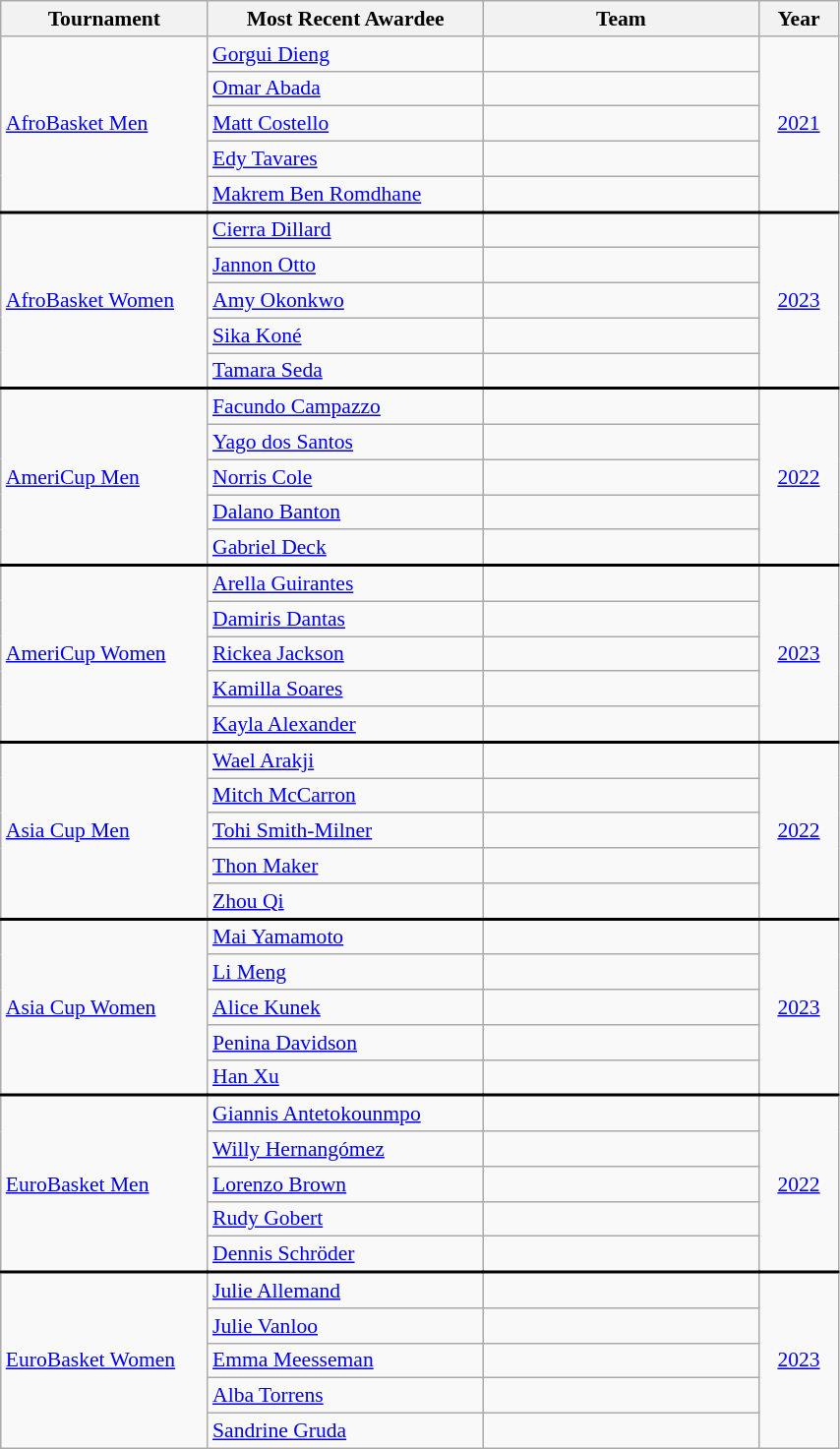<table class="wikitable" style="width: 45%; font-size:90%">
<tr>
<th width=15%>Tournament</th>
<th width=20%>Most Recent Awardee</th>
<th width=20%>Team</th>
<th width=5%>Year</th>
</tr>
<tr>
<td rowspan=5><a href='#'>AfroBasket Men</a></td>
<td><a href='#'>Gorgui Dieng</a></td>
<td></td>
<td rowspan=5; align=center><a href='#'>2021</a></td>
</tr>
<tr>
<td><a href='#'>Omar Abada</a></td>
<td></td>
</tr>
<tr>
<td><a href='#'>Matt Costello</a></td>
<td></td>
</tr>
<tr>
<td><a href='#'>Edy Tavares</a></td>
<td></td>
</tr>
<tr>
<td><a href='#'>Makrem Ben Romdhane</a></td>
<td></td>
</tr>
<tr style = "border-top:2px solid black;">
<td rowspan=5><a href='#'>AfroBasket Women</a></td>
<td><a href='#'>Cierra Dillard</a></td>
<td></td>
<td rowspan=5; align=center><a href='#'>2023</a></td>
</tr>
<tr>
<td><a href='#'>Jannon Otto</a></td>
<td></td>
</tr>
<tr>
<td><a href='#'>Amy Okonkwo</a></td>
<td></td>
</tr>
<tr>
<td><a href='#'>Sika Koné</a></td>
<td></td>
</tr>
<tr>
<td><a href='#'>Tamara Seda</a></td>
<td></td>
</tr>
<tr style = "border-top:2px solid black;">
<td rowspan=5><a href='#'>AmeriCup Men</a></td>
<td><a href='#'>Facundo Campazzo</a></td>
<td></td>
<td rowspan=5; align=center><a href='#'>2022</a></td>
</tr>
<tr>
<td><a href='#'>Yago dos Santos</a></td>
<td></td>
</tr>
<tr>
<td><a href='#'>Norris Cole</a></td>
<td></td>
</tr>
<tr>
<td><a href='#'>Dalano Banton</a></td>
<td></td>
</tr>
<tr>
<td><a href='#'>Gabriel Deck</a></td>
<td></td>
</tr>
<tr style = "border-top:2px solid black;">
<td rowspan=5><a href='#'>AmeriCup Women</a></td>
<td><a href='#'>Arella Guirantes</a></td>
<td></td>
<td rowspan=5; align=center><a href='#'>2023</a></td>
</tr>
<tr>
<td align=left><a href='#'>Damiris Dantas</a></td>
<td align=left></td>
</tr>
<tr>
<td align=left><a href='#'>Rickea Jackson</a></td>
<td align=left></td>
</tr>
<tr>
<td align=left><a href='#'>Kamilla Soares</a></td>
<td align=left></td>
</tr>
<tr>
<td align=left><a href='#'>Kayla Alexander</a></td>
<td align=left></td>
</tr>
<tr style = "border-top:2px solid black;">
<td rowspan=5><a href='#'>Asia Cup Men</a></td>
<td><a href='#'>Wael Arakji</a></td>
<td></td>
<td rowspan=5; align=center><a href='#'>2022</a></td>
</tr>
<tr>
<td><a href='#'>Mitch McCarron</a></td>
<td></td>
</tr>
<tr>
<td><a href='#'>Tohi Smith-Milner</a></td>
<td></td>
</tr>
<tr>
<td><a href='#'>Thon Maker</a></td>
<td></td>
</tr>
<tr>
<td><a href='#'>Zhou Qi</a></td>
<td></td>
</tr>
<tr style = "border-top:2px solid black;">
<td rowspan=5><a href='#'>Asia Cup Women</a></td>
<td><a href='#'>Mai Yamamoto</a></td>
<td></td>
<td rowspan=5; align=center><a href='#'>2023</a></td>
</tr>
<tr>
<td><a href='#'>Li Meng</a></td>
<td></td>
</tr>
<tr>
<td><a href='#'>Alice Kunek</a></td>
<td></td>
</tr>
<tr>
<td><a href='#'>Penina Davidson</a></td>
<td></td>
</tr>
<tr>
<td><a href='#'>Han Xu</a></td>
<td></td>
</tr>
<tr style = "border-top:2px solid black;">
<td rowspan=5><a href='#'>EuroBasket Men</a></td>
<td><a href='#'>Giannis Antetokounmpo</a></td>
<td></td>
<td rowspan=5; align=center><a href='#'>2022</a></td>
</tr>
<tr>
<td><a href='#'>Willy Hernangómez</a></td>
<td></td>
</tr>
<tr>
<td><a href='#'>Lorenzo Brown</a></td>
<td></td>
</tr>
<tr>
<td><a href='#'>Rudy Gobert</a></td>
<td></td>
</tr>
<tr>
<td><a href='#'>Dennis Schröder</a></td>
<td></td>
</tr>
<tr style = "border-top:2px solid black;">
<td rowspan=5><a href='#'>EuroBasket Women</a></td>
<td><a href='#'>Julie Allemand</a></td>
<td></td>
<td rowspan=5; align=center><a href='#'>2023</a></td>
</tr>
<tr>
<td><a href='#'>Julie Vanloo</a></td>
<td></td>
</tr>
<tr>
<td><a href='#'>Emma Meesseman</a></td>
<td></td>
</tr>
<tr>
<td><a href='#'>Alba Torrens</a></td>
<td></td>
</tr>
<tr>
<td><a href='#'>Sandrine Gruda</a></td>
<td></td>
</tr>
</table>
